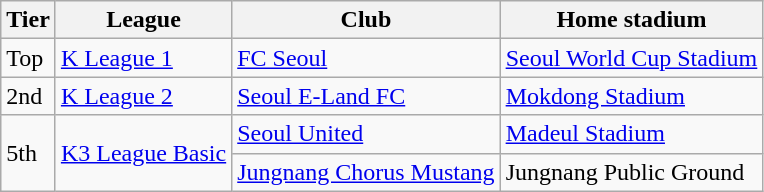<table class="wikitable">
<tr>
<th>Tier</th>
<th>League</th>
<th>Club</th>
<th>Home stadium</th>
</tr>
<tr>
<td>Top</td>
<td><a href='#'>K League 1</a></td>
<td><a href='#'>FC Seoul</a></td>
<td><a href='#'>Seoul World Cup Stadium</a></td>
</tr>
<tr>
<td>2nd</td>
<td><a href='#'>K League 2</a></td>
<td><a href='#'>Seoul E-Land FC</a></td>
<td><a href='#'>Mokdong Stadium</a></td>
</tr>
<tr>
<td rowspan="2">5th</td>
<td rowspan="2"><a href='#'>K3 League Basic</a></td>
<td><a href='#'>Seoul United</a></td>
<td><a href='#'>Madeul Stadium</a></td>
</tr>
<tr>
<td><a href='#'>Jungnang Chorus Mustang</a></td>
<td>Jungnang Public Ground</td>
</tr>
</table>
